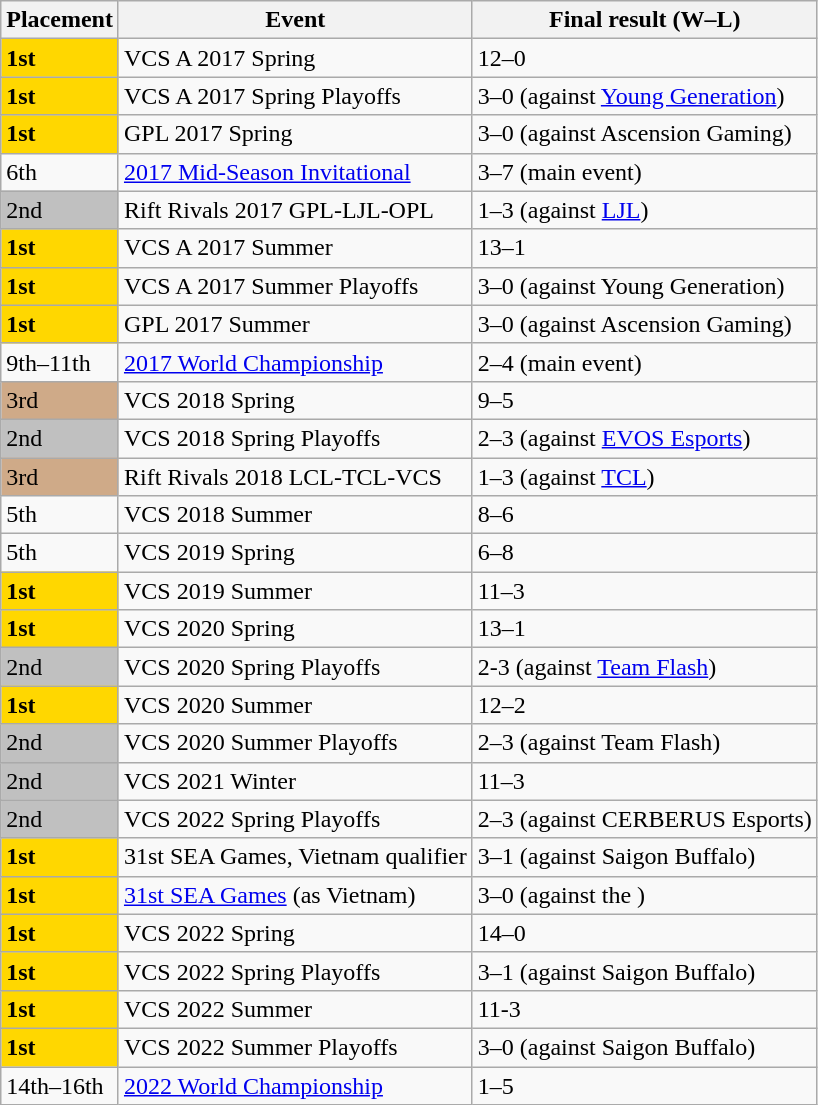<table class="wikitable sortable mw-collapsible mw-collapsed">
<tr>
<th>Placement</th>
<th>Event</th>
<th>Final result (W–L)</th>
</tr>
<tr>
<td style="background-color:Gold;"> <strong>1st</strong></td>
<td> VCS A 2017 Spring</td>
<td> 12–0</td>
</tr>
<tr>
<td style="background-color:Gold;"> <strong>1st</strong></td>
<td> VCS A 2017 Spring Playoffs</td>
<td> 3–0 (against <a href='#'>Young Generation</a>)</td>
</tr>
<tr>
<td style="background-color:Gold;"> <strong>1st</strong></td>
<td> GPL 2017 Spring</td>
<td> 3–0 (against  Ascension Gaming)</td>
</tr>
<tr>
<td> 6th</td>
<td> <a href='#'>2017 Mid-Season Invitational</a></td>
<td> 3–7 (main event)</td>
</tr>
<tr>
<td style="background-color:Silver;"> 2nd</td>
<td> Rift Rivals 2017 GPL-LJL-OPL</td>
<td> 1–3 (against  <a href='#'>LJL</a>)</td>
</tr>
<tr>
<td style="background-color:Gold;"> <strong>1st</strong></td>
<td> VCS A 2017 Summer</td>
<td> 13–1</td>
</tr>
<tr>
<td style="background-color:Gold;"> <strong>1st</strong></td>
<td> VCS A 2017 Summer Playoffs</td>
<td> 3–0 (against Young Generation)</td>
</tr>
<tr>
<td style="background-color:Gold;"> <strong>1st</strong></td>
<td> GPL 2017 Summer</td>
<td> 3–0 (against  Ascension Gaming)</td>
</tr>
<tr>
<td> 9th–11th</td>
<td> <a href='#'>2017 World Championship</a></td>
<td> 2–4 (main event)</td>
</tr>
<tr>
<td style="background-color:#CFAA88;"> 3rd</td>
<td> VCS 2018 Spring</td>
<td> 9–5</td>
</tr>
<tr>
<td style="background-color:Silver;"> 2nd</td>
<td> VCS 2018 Spring Playoffs</td>
<td> 2–3 (against <a href='#'>EVOS Esports</a>)</td>
</tr>
<tr>
<td style="background-color:#CFAA88;"> 3rd</td>
<td> Rift Rivals 2018 LCL-TCL-VCS</td>
<td> 1–3 (against  <a href='#'>TCL</a>)</td>
</tr>
<tr>
<td> 5th</td>
<td> VCS 2018 Summer</td>
<td> 8–6</td>
</tr>
<tr>
<td> 5th</td>
<td> VCS 2019 Spring</td>
<td> 6–8</td>
</tr>
<tr>
<td style="background-color:Gold;"> <strong>1st</strong></td>
<td> VCS 2019 Summer</td>
<td> 11–3</td>
</tr>
<tr>
<td style="background-color:Gold;"> <strong>1st</strong></td>
<td> VCS 2020 Spring</td>
<td> 13–1</td>
</tr>
<tr>
<td style="background-color:Silver;"> 2nd</td>
<td> VCS 2020 Spring Playoffs</td>
<td> 2-3 (against <a href='#'>Team Flash</a>)</td>
</tr>
<tr>
<td style="background-color:Gold;"> <strong>1st</strong></td>
<td> VCS 2020 Summer</td>
<td> 12–2</td>
</tr>
<tr>
<td style="background-color:Silver;"> 2nd</td>
<td> VCS 2020 Summer Playoffs</td>
<td> 2–3 (against Team Flash)</td>
</tr>
<tr>
<td style="background-color:Silver;"> 2nd</td>
<td> VCS 2021 Winter</td>
<td> 11–3</td>
</tr>
<tr>
<td style="background-color:Silver;"> 2nd</td>
<td> VCS 2022 Spring Playoffs</td>
<td> 2–3 (against CERBERUS Esports)</td>
</tr>
<tr>
<td style="background-color:Gold;"> <strong>1st</strong></td>
<td> 31st SEA Games, Vietnam qualifier</td>
<td> 3–1 (against Saigon Buffalo)</td>
</tr>
<tr>
<td style="background-color:Gold;"> <strong>1st</strong></td>
<td> <a href='#'>31st SEA Games</a> (as Vietnam)</td>
<td> 3–0 (against the )</td>
</tr>
<tr>
<td style="background-color:Gold;"> <strong>1st</strong></td>
<td> VCS 2022 Spring</td>
<td> 14–0</td>
</tr>
<tr>
<td style="background-color:Gold;"> <strong>1st</strong></td>
<td> VCS 2022 Spring Playoffs</td>
<td> 3–1 (against Saigon Buffalo)</td>
</tr>
<tr>
<td style="background-color:Gold;"> <strong>1st</strong></td>
<td> VCS 2022 Summer</td>
<td> 11-3</td>
</tr>
<tr>
<td style="background-color:Gold;"> <strong>1st</strong></td>
<td> VCS 2022 Summer Playoffs</td>
<td> 3–0 (against Saigon Buffalo)</td>
</tr>
<tr>
<td> 14th–16th</td>
<td> <a href='#'>2022 World Championship</a></td>
<td> 1–5</td>
</tr>
</table>
